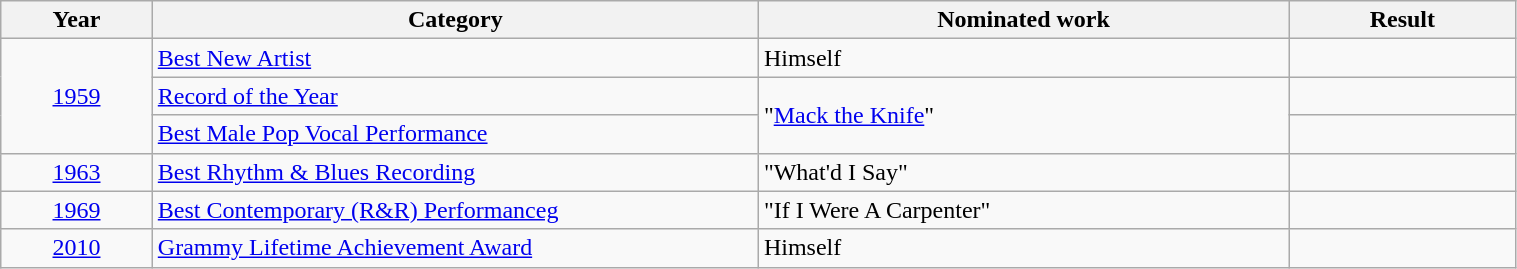<table width="80%" class="wikitable">
<tr>
<th style="width:10%;">Year</th>
<th style="width:40%;">Category</th>
<th style="width:35%;">Nominated work</th>
<th style="width:15%;">Result</th>
</tr>
<tr>
<td rowspan="3" style="text-align:center;"><a href='#'>1959</a></td>
<td><a href='#'>Best New Artist</a></td>
<td>Himself</td>
<td></td>
</tr>
<tr>
<td><a href='#'>Record of the Year</a></td>
<td rowspan="2">"<a href='#'>Mack the Knife</a>"</td>
<td></td>
</tr>
<tr>
<td><a href='#'> Best Male Pop Vocal Performance</a></td>
<td></td>
</tr>
<tr>
<td rowspan="1" style="text-align:center;"><a href='#'>1963</a></td>
<td><a href='#'>Best Rhythm & Blues Recording</a></td>
<td>"What'd I Say"</td>
<td></td>
</tr>
<tr>
<td rowspan="1" style="text-align:center;"><a href='#'>1969</a></td>
<td><a href='#'>Best Contemporary (R&R) Performanceg</a></td>
<td>"If I Were A Carpenter"</td>
<td></td>
</tr>
<tr>
<td rowspan="1" style="text-align:center;"><a href='#'>2010</a></td>
<td><a href='#'>Grammy Lifetime Achievement Award</a></td>
<td>Himself</td>
<td></td>
</tr>
</table>
